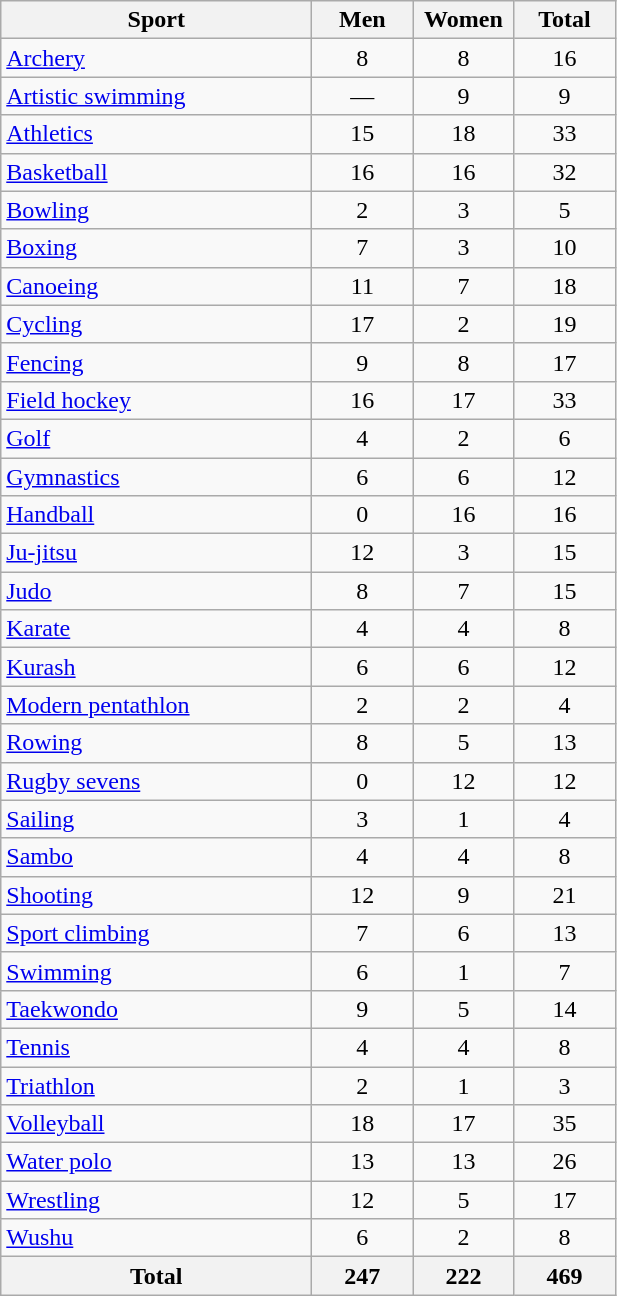<table class="wikitable" style="text-align:center;">
<tr>
<th width=200>Sport</th>
<th width=60>Men</th>
<th width=60>Women</th>
<th width=60>Total</th>
</tr>
<tr>
<td align=left><a href='#'>Archery</a></td>
<td>8</td>
<td>8</td>
<td>16</td>
</tr>
<tr>
<td align=left><a href='#'>Artistic swimming</a></td>
<td>—</td>
<td>9</td>
<td>9</td>
</tr>
<tr>
<td align=left><a href='#'>Athletics</a></td>
<td>15</td>
<td>18</td>
<td>33</td>
</tr>
<tr>
<td align=left><a href='#'>Basketball</a></td>
<td>16</td>
<td>16</td>
<td>32</td>
</tr>
<tr>
<td align=left><a href='#'>Bowling</a></td>
<td>2</td>
<td>3</td>
<td>5</td>
</tr>
<tr>
<td align=left><a href='#'>Boxing</a></td>
<td>7</td>
<td>3</td>
<td>10</td>
</tr>
<tr>
<td align=left><a href='#'>Canoeing</a></td>
<td>11</td>
<td>7</td>
<td>18</td>
</tr>
<tr>
<td align=left><a href='#'>Cycling</a></td>
<td>17</td>
<td>2</td>
<td>19</td>
</tr>
<tr>
<td align=left><a href='#'>Fencing</a></td>
<td>9</td>
<td>8</td>
<td>17</td>
</tr>
<tr>
<td align=left><a href='#'>Field hockey</a></td>
<td>16</td>
<td>17</td>
<td>33</td>
</tr>
<tr>
<td align=left><a href='#'>Golf</a></td>
<td>4</td>
<td>2</td>
<td>6</td>
</tr>
<tr>
<td align=left><a href='#'>Gymnastics</a></td>
<td>6</td>
<td>6</td>
<td>12</td>
</tr>
<tr>
<td align=left><a href='#'>Handball</a></td>
<td>0</td>
<td>16</td>
<td>16</td>
</tr>
<tr>
<td align=left><a href='#'>Ju-jitsu</a></td>
<td>12</td>
<td>3</td>
<td>15</td>
</tr>
<tr>
<td align=left><a href='#'>Judo</a></td>
<td>8</td>
<td>7</td>
<td>15</td>
</tr>
<tr>
<td align=left><a href='#'>Karate</a></td>
<td>4</td>
<td>4</td>
<td>8</td>
</tr>
<tr>
<td align=left><a href='#'>Kurash</a></td>
<td>6</td>
<td>6</td>
<td>12</td>
</tr>
<tr>
<td align=left><a href='#'>Modern pentathlon</a></td>
<td>2</td>
<td>2</td>
<td>4</td>
</tr>
<tr>
<td align=left><a href='#'>Rowing</a></td>
<td>8</td>
<td>5</td>
<td>13</td>
</tr>
<tr>
<td align=left><a href='#'>Rugby sevens</a></td>
<td>0</td>
<td>12</td>
<td>12</td>
</tr>
<tr>
<td align=left><a href='#'>Sailing</a></td>
<td>3</td>
<td>1</td>
<td>4</td>
</tr>
<tr>
<td align=left><a href='#'>Sambo</a></td>
<td>4</td>
<td>4</td>
<td>8</td>
</tr>
<tr>
<td align=left><a href='#'>Shooting</a></td>
<td>12</td>
<td>9</td>
<td>21</td>
</tr>
<tr>
<td align=left><a href='#'>Sport climbing</a></td>
<td>7</td>
<td>6</td>
<td>13</td>
</tr>
<tr>
<td align=left><a href='#'>Swimming</a></td>
<td>6</td>
<td>1</td>
<td>7</td>
</tr>
<tr>
<td align=left><a href='#'>Taekwondo</a></td>
<td>9</td>
<td>5</td>
<td>14</td>
</tr>
<tr>
<td align=left><a href='#'>Tennis</a></td>
<td>4</td>
<td>4</td>
<td>8</td>
</tr>
<tr>
<td align=left><a href='#'>Triathlon</a></td>
<td>2</td>
<td>1</td>
<td>3</td>
</tr>
<tr>
<td align=left><a href='#'>Volleyball</a></td>
<td>18</td>
<td>17</td>
<td>35</td>
</tr>
<tr>
<td align=left><a href='#'>Water polo</a></td>
<td>13</td>
<td>13</td>
<td>26</td>
</tr>
<tr>
<td align=left><a href='#'>Wrestling</a></td>
<td>12</td>
<td>5</td>
<td>17</td>
</tr>
<tr>
<td align=left><a href='#'>Wushu</a></td>
<td>6</td>
<td>2</td>
<td>8</td>
</tr>
<tr>
<th>Total</th>
<th>247</th>
<th>222</th>
<th>469</th>
</tr>
</table>
